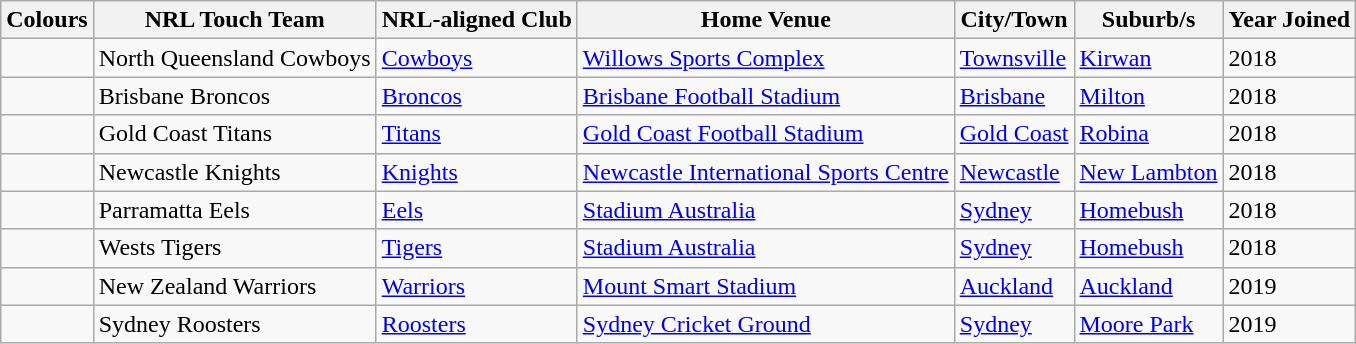<table class="wikitable sortable">
<tr>
<th>Colours</th>
<th>NRL Touch Team</th>
<th>NRL-aligned Club</th>
<th>Home Venue</th>
<th>City/Town</th>
<th>Suburb/s</th>
<th>Year Joined</th>
</tr>
<tr>
<td></td>
<td>North Queensland Cowboys</td>
<td><a href='#'>Cowboys</a></td>
<td><a href='#'>Willows Sports Complex</a></td>
<td><a href='#'>Townsville</a></td>
<td><a href='#'>Kirwan</a></td>
<td>2018</td>
</tr>
<tr>
<td></td>
<td>Brisbane Broncos</td>
<td><a href='#'>Broncos</a></td>
<td><a href='#'>Brisbane Football Stadium</a></td>
<td><a href='#'>Brisbane</a></td>
<td><a href='#'>Milton</a></td>
<td>2018</td>
</tr>
<tr>
<td></td>
<td>Gold Coast Titans</td>
<td><a href='#'>Titans</a></td>
<td><a href='#'>Gold Coast Football Stadium</a></td>
<td><a href='#'>Gold Coast</a></td>
<td><a href='#'>Robina</a></td>
<td>2018</td>
</tr>
<tr>
<td></td>
<td>Newcastle Knights</td>
<td><a href='#'>Knights</a></td>
<td><a href='#'>Newcastle International Sports Centre</a></td>
<td><a href='#'>Newcastle</a></td>
<td><a href='#'>New Lambton</a></td>
<td>2018</td>
</tr>
<tr>
<td></td>
<td>Parramatta Eels</td>
<td><a href='#'>Eels</a></td>
<td><a href='#'>Stadium Australia</a></td>
<td><a href='#'>Sydney</a></td>
<td><a href='#'>Homebush</a></td>
<td>2018</td>
</tr>
<tr>
<td></td>
<td>Wests Tigers</td>
<td><a href='#'>Tigers</a></td>
<td><a href='#'>Stadium Australia</a></td>
<td><a href='#'>Sydney</a></td>
<td><a href='#'>Homebush</a></td>
<td>2018</td>
</tr>
<tr>
<td></td>
<td>New Zealand Warriors</td>
<td><a href='#'>Warriors</a></td>
<td><a href='#'>Mount Smart Stadium</a></td>
<td><a href='#'>Auckland</a></td>
<td><a href='#'>Auckland</a></td>
<td>2019</td>
</tr>
<tr>
<td></td>
<td>Sydney Roosters</td>
<td><a href='#'>Roosters</a></td>
<td><a href='#'>Sydney Cricket Ground</a></td>
<td><a href='#'>Sydney</a></td>
<td><a href='#'>Moore Park</a></td>
<td>2019</td>
</tr>
</table>
